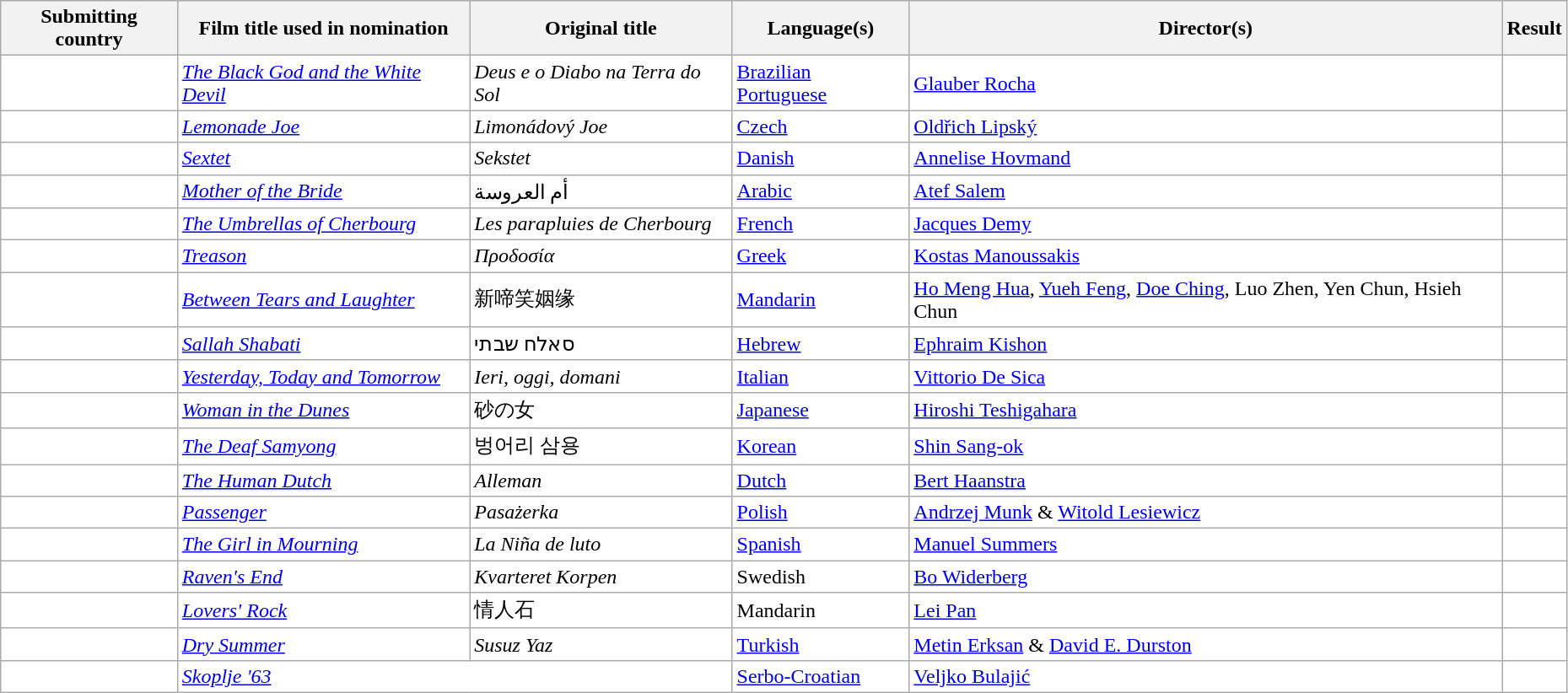<table class="wikitable sortable" width="98%" style="background:#ffffff;">
<tr>
<th>Submitting country</th>
<th>Film title used in nomination</th>
<th>Original title</th>
<th>Language(s)</th>
<th>Director(s)</th>
<th>Result</th>
</tr>
<tr>
<td></td>
<td><em><a href='#'>The Black God and the White Devil</a></em></td>
<td><em>Deus e o Diabo na Terra do Sol</em></td>
<td><a href='#'>Brazilian Portuguese</a></td>
<td><a href='#'>Glauber Rocha</a></td>
<td></td>
</tr>
<tr>
<td></td>
<td><em><a href='#'>Lemonade Joe</a></em></td>
<td><em>Limonádový Joe</em></td>
<td><a href='#'>Czech</a></td>
<td><a href='#'>Oldřich Lipský</a></td>
<td></td>
</tr>
<tr>
<td></td>
<td><em><a href='#'>Sextet</a></em></td>
<td><em>Sekstet</em></td>
<td><a href='#'>Danish</a></td>
<td><a href='#'>Annelise Hovmand</a></td>
<td></td>
</tr>
<tr>
<td></td>
<td><em><a href='#'>Mother of the Bride</a></em></td>
<td>أم العروسة</td>
<td><a href='#'>Arabic</a></td>
<td><a href='#'>Atef Salem</a></td>
<td></td>
</tr>
<tr>
<td></td>
<td><em><a href='#'>The Umbrellas of Cherbourg</a></em></td>
<td><em>Les parapluies de Cherbourg</em></td>
<td><a href='#'>French</a></td>
<td><a href='#'>Jacques Demy</a></td>
<td></td>
</tr>
<tr>
<td></td>
<td><em><a href='#'>Treason</a></em></td>
<td><em>Προδοσία</em></td>
<td><a href='#'>Greek</a></td>
<td><a href='#'>Kostas Manoussakis</a></td>
<td></td>
</tr>
<tr>
<td></td>
<td><em><a href='#'>Between Tears and Laughter</a></em></td>
<td>新啼笑姻缘</td>
<td><a href='#'>Mandarin</a></td>
<td><a href='#'>Ho Meng Hua</a>, <a href='#'>Yueh Feng</a>, <a href='#'>Doe Ching</a>, Luo Zhen, Yen Chun, Hsieh Chun</td>
<td></td>
</tr>
<tr>
<td></td>
<td><em><a href='#'>Sallah Shabati</a></em></td>
<td>סאלח שבתי</td>
<td><a href='#'>Hebrew</a></td>
<td><a href='#'>Ephraim Kishon</a></td>
<td></td>
</tr>
<tr>
<td></td>
<td><em><a href='#'>Yesterday, Today and Tomorrow</a></em></td>
<td><em>Ieri, oggi, domani</em></td>
<td><a href='#'>Italian</a></td>
<td><a href='#'>Vittorio De Sica</a></td>
<td></td>
</tr>
<tr>
<td></td>
<td><em><a href='#'>Woman in the Dunes</a></em></td>
<td>砂の女</td>
<td><a href='#'>Japanese</a></td>
<td><a href='#'>Hiroshi Teshigahara</a></td>
<td></td>
</tr>
<tr>
<td></td>
<td><em><a href='#'>The Deaf Samyong</a></em></td>
<td>벙어리 삼용</td>
<td><a href='#'>Korean</a></td>
<td><a href='#'>Shin Sang-ok</a></td>
<td></td>
</tr>
<tr>
<td></td>
<td><em><a href='#'>The Human Dutch</a></em></td>
<td><em>Alleman</em></td>
<td><a href='#'>Dutch</a></td>
<td><a href='#'>Bert Haanstra</a></td>
<td></td>
</tr>
<tr>
<td></td>
<td><em><a href='#'>Passenger</a></em></td>
<td><em>Pasażerka</em></td>
<td><a href='#'>Polish</a></td>
<td><a href='#'>Andrzej Munk</a> & <a href='#'>Witold Lesiewicz</a></td>
<td></td>
</tr>
<tr>
<td></td>
<td><em><a href='#'>The Girl in Mourning</a></em></td>
<td><em>La Niña de luto</em></td>
<td><a href='#'>Spanish</a></td>
<td><a href='#'>Manuel Summers</a></td>
<td></td>
</tr>
<tr>
<td></td>
<td><em><a href='#'>Raven's End</a></em></td>
<td><em>Kvarteret Korpen</em></td>
<td>Swedish</td>
<td><a href='#'>Bo Widerberg</a></td>
<td></td>
</tr>
<tr>
<td></td>
<td><em><a href='#'>Lovers' Rock</a></em></td>
<td>情人石</td>
<td>Mandarin</td>
<td><a href='#'>Lei Pan</a></td>
<td></td>
</tr>
<tr>
<td></td>
<td><em><a href='#'>Dry Summer</a></em></td>
<td><em>Susuz Yaz</em></td>
<td><a href='#'>Turkish</a></td>
<td><a href='#'>Metin Erksan</a> & <a href='#'>David E. Durston</a></td>
<td></td>
</tr>
<tr>
<td></td>
<td colspan="2"><em><a href='#'>Skoplje '63</a></em></td>
<td><a href='#'>Serbo-Croatian</a></td>
<td><a href='#'>Veljko Bulajić</a></td>
<td></td>
</tr>
</table>
